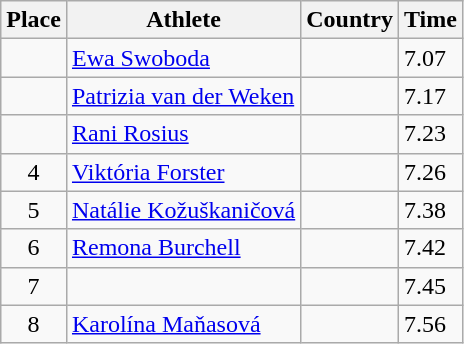<table class="wikitable">
<tr>
<th>Place</th>
<th>Athlete</th>
<th>Country</th>
<th>Time</th>
</tr>
<tr>
<td align=center></td>
<td><a href='#'>Ewa Swoboda</a></td>
<td></td>
<td>7.07</td>
</tr>
<tr>
<td align=center></td>
<td><a href='#'>Patrizia van der Weken</a></td>
<td></td>
<td>7.17</td>
</tr>
<tr>
<td align=center></td>
<td><a href='#'>Rani Rosius</a></td>
<td></td>
<td>7.23</td>
</tr>
<tr>
<td align=center>4</td>
<td><a href='#'>Viktória Forster</a></td>
<td></td>
<td>7.26</td>
</tr>
<tr>
<td align=center>5</td>
<td><a href='#'>Natálie Kožuškaničová</a></td>
<td></td>
<td>7.38</td>
</tr>
<tr>
<td align=center>6</td>
<td><a href='#'>Remona Burchell</a></td>
<td></td>
<td>7.42</td>
</tr>
<tr>
<td align=center>7</td>
<td></td>
<td></td>
<td>7.45</td>
</tr>
<tr>
<td align=center>8</td>
<td><a href='#'>Karolína Maňasová</a></td>
<td></td>
<td>7.56</td>
</tr>
</table>
